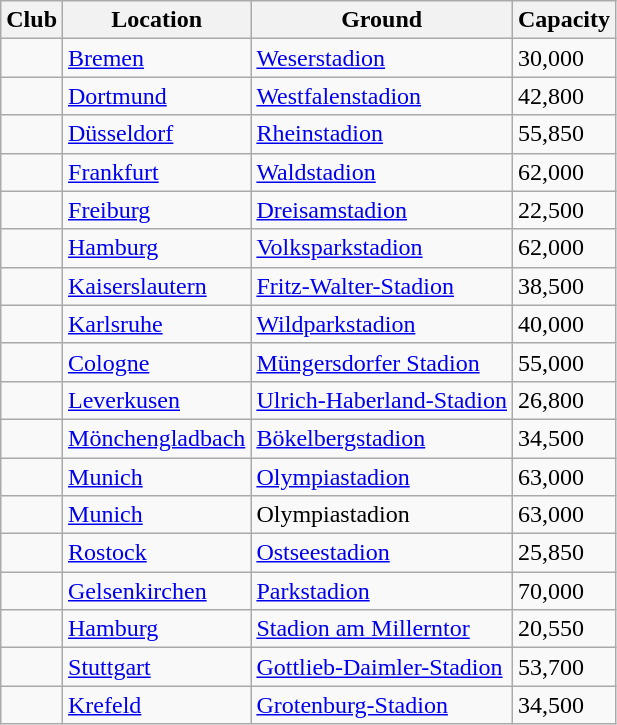<table class="wikitable sortable">
<tr>
<th>Club</th>
<th>Location</th>
<th>Ground</th>
<th>Capacity</th>
</tr>
<tr>
<td></td>
<td><a href='#'>Bremen</a></td>
<td><a href='#'>Weserstadion</a></td>
<td>30,000</td>
</tr>
<tr>
<td></td>
<td><a href='#'>Dortmund</a></td>
<td><a href='#'>Westfalenstadion</a></td>
<td>42,800</td>
</tr>
<tr>
<td></td>
<td><a href='#'>Düsseldorf</a></td>
<td><a href='#'>Rheinstadion</a></td>
<td>55,850</td>
</tr>
<tr>
<td></td>
<td><a href='#'>Frankfurt</a></td>
<td><a href='#'>Waldstadion</a></td>
<td>62,000</td>
</tr>
<tr>
<td></td>
<td><a href='#'>Freiburg</a></td>
<td><a href='#'>Dreisamstadion</a></td>
<td>22,500</td>
</tr>
<tr>
<td></td>
<td><a href='#'>Hamburg</a></td>
<td><a href='#'>Volksparkstadion</a></td>
<td>62,000</td>
</tr>
<tr>
<td></td>
<td><a href='#'>Kaiserslautern</a></td>
<td><a href='#'>Fritz-Walter-Stadion</a></td>
<td>38,500</td>
</tr>
<tr>
<td></td>
<td><a href='#'>Karlsruhe</a></td>
<td><a href='#'>Wildparkstadion</a></td>
<td>40,000</td>
</tr>
<tr>
<td></td>
<td><a href='#'>Cologne</a></td>
<td><a href='#'>Müngersdorfer Stadion</a></td>
<td>55,000</td>
</tr>
<tr>
<td></td>
<td><a href='#'>Leverkusen</a></td>
<td><a href='#'>Ulrich-Haberland-Stadion</a></td>
<td>26,800</td>
</tr>
<tr>
<td></td>
<td><a href='#'>Mönchengladbach</a></td>
<td><a href='#'>Bökelbergstadion</a></td>
<td>34,500</td>
</tr>
<tr>
<td></td>
<td><a href='#'>Munich</a></td>
<td><a href='#'>Olympiastadion</a></td>
<td>63,000</td>
</tr>
<tr>
<td></td>
<td><a href='#'>Munich</a></td>
<td>Olympiastadion</td>
<td>63,000</td>
</tr>
<tr>
<td></td>
<td><a href='#'>Rostock</a></td>
<td><a href='#'>Ostseestadion</a></td>
<td>25,850</td>
</tr>
<tr>
<td></td>
<td><a href='#'>Gelsenkirchen</a></td>
<td><a href='#'>Parkstadion</a></td>
<td>70,000</td>
</tr>
<tr>
<td></td>
<td><a href='#'>Hamburg</a></td>
<td><a href='#'>Stadion am Millerntor</a></td>
<td>20,550</td>
</tr>
<tr>
<td></td>
<td><a href='#'>Stuttgart</a></td>
<td><a href='#'>Gottlieb-Daimler-Stadion</a></td>
<td>53,700</td>
</tr>
<tr>
<td></td>
<td><a href='#'>Krefeld</a></td>
<td><a href='#'>Grotenburg-Stadion</a></td>
<td>34,500</td>
</tr>
</table>
